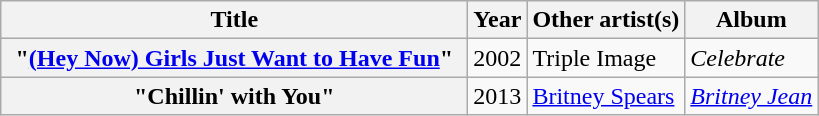<table class="wikitable plainrowheaders">
<tr>
<th scope="col" style="width:19em">Title</th>
<th scope="col">Year</th>
<th scope="col">Other artist(s)</th>
<th scope="col">Album</th>
</tr>
<tr>
<th scope="row">"<a href='#'>(Hey Now) Girls Just Want to Have Fun</a>"</th>
<td>2002</td>
<td>Triple Image</td>
<td><em>Celebrate</em></td>
</tr>
<tr>
<th scope="row">"Chillin' with You"</th>
<td>2013</td>
<td><a href='#'>Britney Spears</a></td>
<td><em><a href='#'>Britney Jean</a></em></td>
</tr>
</table>
